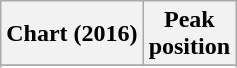<table class="wikitable sortable plainrowheaders" style="text-align:center">
<tr>
<th scope="col">Chart (2016)</th>
<th scope="col">Peak<br>position</th>
</tr>
<tr>
</tr>
<tr>
</tr>
<tr>
</tr>
<tr>
</tr>
<tr>
</tr>
<tr>
</tr>
<tr>
</tr>
<tr>
</tr>
</table>
